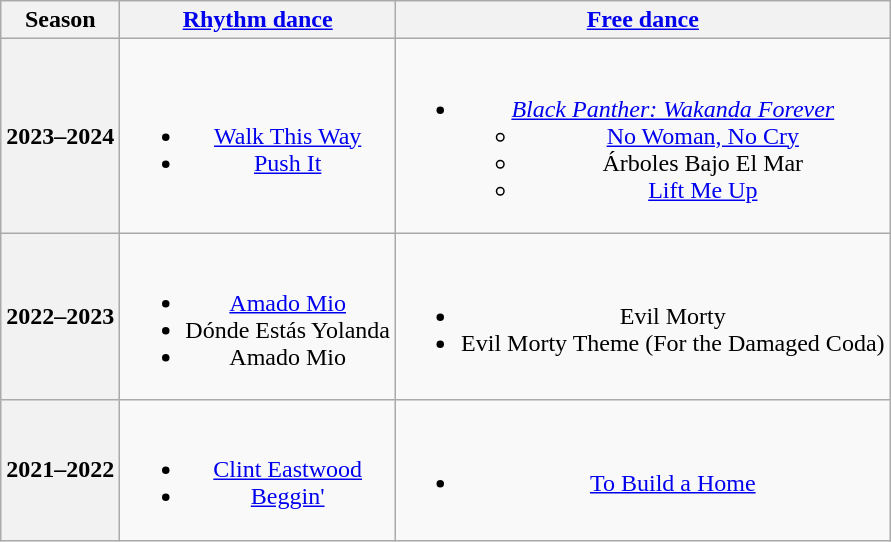<table class=wikitable style=text-align:center>
<tr>
<th>Season</th>
<th><a href='#'>Rhythm dance</a></th>
<th><a href='#'>Free dance</a></th>
</tr>
<tr>
<th>2023–2024 <br> </th>
<td><br><ul><li><a href='#'>Walk This Way</a> <br> </li><li><a href='#'>Push It</a> <br> </li></ul></td>
<td><br><ul><li><em><a href='#'>Black Panther: Wakanda Forever</a></em><ul><li><a href='#'>No Woman, No Cry</a> <br> </li><li>Árboles Bajo El Mar <br> </li><li><a href='#'>Lift Me Up</a> <br> </li></ul></li></ul></td>
</tr>
<tr>
<th>2022–2023 <br> </th>
<td><br><ul><li> <a href='#'>Amado Mio</a> <br> </li><li> Dónde Estás Yolanda <br> </li><li> Amado Mio <br> </li></ul></td>
<td><br><ul><li>Evil Morty <br> </li><li>Evil Morty Theme (For the Damaged Coda) <br> </li></ul></td>
</tr>
<tr>
<th>2021–2022 <br> </th>
<td><br><ul><li><a href='#'>Clint Eastwood</a> <br> </li><li><a href='#'>Beggin'</a> <br> </li></ul></td>
<td><br><ul><li><a href='#'>To Build a Home</a> <br> </li></ul></td>
</tr>
</table>
